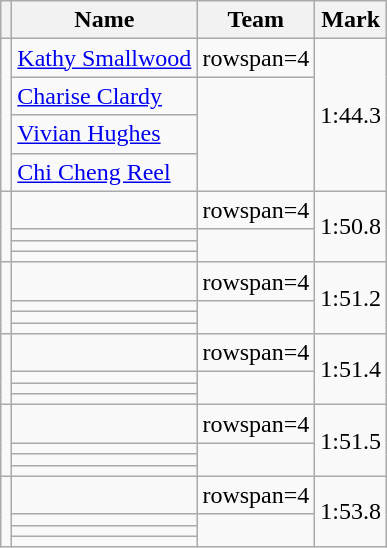<table class=wikitable>
<tr>
<th></th>
<th>Name</th>
<th>Team</th>
<th>Mark</th>
</tr>
<tr>
<td rowspan=4></td>
<td><a href='#'>Kathy Smallwood</a></td>
<td>rowspan=4 </td>
<td rowspan=4>1:44.3</td>
</tr>
<tr>
<td><a href='#'>Charise Clardy</a></td>
</tr>
<tr>
<td><a href='#'>Vivian Hughes</a></td>
</tr>
<tr>
<td><a href='#'>Chi Cheng Reel</a></td>
</tr>
<tr>
<td rowspan=4></td>
<td></td>
<td>rowspan=4 </td>
<td rowspan=4>1:50.8</td>
</tr>
<tr>
<td></td>
</tr>
<tr>
<td></td>
</tr>
<tr>
<td></td>
</tr>
<tr>
<td rowspan=4></td>
<td></td>
<td>rowspan=4 </td>
<td rowspan=4>1:51.2</td>
</tr>
<tr>
<td></td>
</tr>
<tr>
<td></td>
</tr>
<tr>
<td></td>
</tr>
<tr>
<td rowspan=4></td>
<td></td>
<td>rowspan=4 </td>
<td rowspan=4>1:51.4</td>
</tr>
<tr>
<td></td>
</tr>
<tr>
<td></td>
</tr>
<tr>
<td></td>
</tr>
<tr>
<td rowspan=4></td>
<td></td>
<td>rowspan=4 </td>
<td rowspan=4>1:51.5</td>
</tr>
<tr>
<td></td>
</tr>
<tr>
<td></td>
</tr>
<tr>
<td></td>
</tr>
<tr>
<td rowspan=4></td>
<td></td>
<td>rowspan=4 </td>
<td rowspan=4>1:53.8</td>
</tr>
<tr>
<td></td>
</tr>
<tr>
<td></td>
</tr>
<tr>
<td></td>
</tr>
</table>
